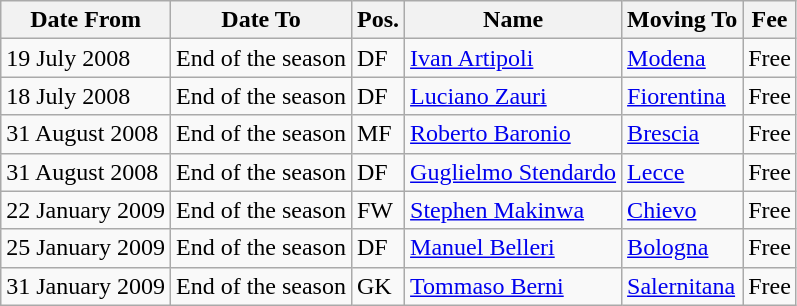<table class="wikitable">
<tr>
<th>Date From</th>
<th>Date To</th>
<th>Pos.</th>
<th>Name</th>
<th>Moving To</th>
<th>Fee</th>
</tr>
<tr>
<td>19 July 2008</td>
<td>End of the season</td>
<td>DF</td>
<td> <a href='#'>Ivan Artipoli</a></td>
<td> <a href='#'>Modena</a></td>
<td>Free</td>
</tr>
<tr>
<td>18 July 2008</td>
<td>End of the season</td>
<td>DF</td>
<td> <a href='#'>Luciano Zauri</a></td>
<td> <a href='#'>Fiorentina</a></td>
<td>Free</td>
</tr>
<tr>
<td>31 August 2008</td>
<td>End of the season</td>
<td>MF</td>
<td> <a href='#'>Roberto Baronio</a></td>
<td> <a href='#'>Brescia</a></td>
<td>Free</td>
</tr>
<tr>
<td>31 August 2008</td>
<td>End of the season</td>
<td>DF</td>
<td> <a href='#'>Guglielmo Stendardo</a></td>
<td> <a href='#'>Lecce</a></td>
<td>Free</td>
</tr>
<tr>
<td>22 January 2009</td>
<td>End of the season</td>
<td>FW</td>
<td> <a href='#'>Stephen Makinwa</a></td>
<td> <a href='#'>Chievo</a></td>
<td>Free</td>
</tr>
<tr>
<td>25 January 2009</td>
<td>End of the season</td>
<td>DF</td>
<td> <a href='#'>Manuel Belleri</a></td>
<td> <a href='#'>Bologna</a></td>
<td>Free</td>
</tr>
<tr>
<td>31 January 2009</td>
<td>End of the season</td>
<td>GK</td>
<td> <a href='#'>Tommaso Berni</a></td>
<td> <a href='#'>Salernitana</a></td>
<td>Free</td>
</tr>
</table>
